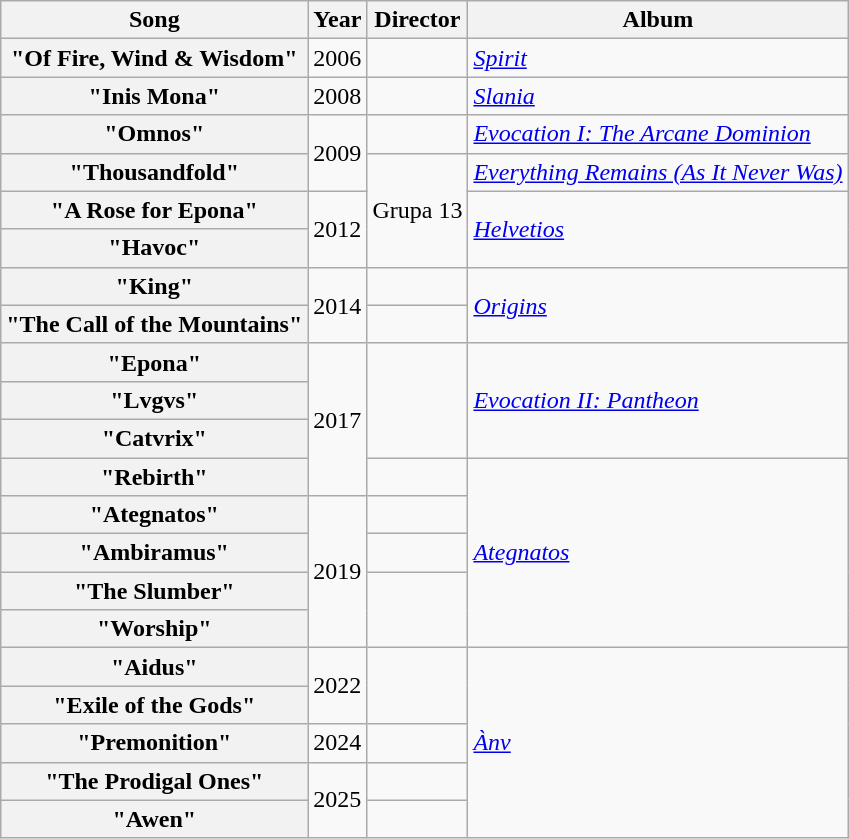<table class="wikitable plainrowheaders">
<tr>
<th>Song</th>
<th>Year</th>
<th>Director</th>
<th>Album</th>
</tr>
<tr>
<th scope="row">"Of Fire, Wind & Wisdom"</th>
<td>2006</td>
<td></td>
<td><em><a href='#'>Spirit</a></em></td>
</tr>
<tr>
<th scope="row">"Inis Mona"</th>
<td>2008</td>
<td></td>
<td><em><a href='#'>Slania</a></em></td>
</tr>
<tr>
<th scope="row">"Omnos"</th>
<td rowspan="2">2009</td>
<td></td>
<td><em><a href='#'>Evocation I: The Arcane Dominion</a></em></td>
</tr>
<tr>
<th scope="row">"Thousandfold"</th>
<td rowspan="3">Grupa 13</td>
<td><em><a href='#'>Everything Remains (As It Never Was)</a></em></td>
</tr>
<tr>
<th scope="row">"A Rose for Epona"</th>
<td rowspan="2">2012</td>
<td rowspan="2"><em><a href='#'>Helvetios</a></em></td>
</tr>
<tr>
<th scope="row">"Havoc"</th>
</tr>
<tr>
<th scope="row">"King"</th>
<td rowspan="2">2014</td>
<td></td>
<td rowspan="2"><em><a href='#'>Origins</a></em></td>
</tr>
<tr>
<th scope="row">"The Call of the Mountains"</th>
<td></td>
</tr>
<tr>
<th scope="row">"Epona"</th>
<td rowspan="4">2017</td>
<td rowspan="3"></td>
<td rowspan="3"><em><a href='#'>Evocation II: Pantheon</a></em></td>
</tr>
<tr>
<th scope="row">"Lvgvs"</th>
</tr>
<tr>
<th scope="row">"Catvrix"</th>
</tr>
<tr>
<th scope="row">"Rebirth"</th>
<td></td>
<td rowspan="5"><em><a href='#'>Ategnatos</a></em></td>
</tr>
<tr>
<th scope="row">"Ategnatos"</th>
<td rowspan="4">2019</td>
<td></td>
</tr>
<tr>
<th scope="row">"Ambiramus"</th>
<td></td>
</tr>
<tr>
<th scope="row">"The Slumber"</th>
<td rowspan="2"></td>
</tr>
<tr>
<th scope="row">"Worship"</th>
</tr>
<tr>
<th scope="row">"Aidus"</th>
<td rowspan="2">2022</td>
<td rowspan="2"></td>
<td rowspan="5"><em><a href='#'>Ànv</a></em></td>
</tr>
<tr>
<th scope="row">"Exile of the Gods"</th>
</tr>
<tr>
<th scope="row">"Premonition"</th>
<td rowspan="1">2024</td>
<td rowspan="1"></td>
</tr>
<tr>
<th scope="row">"The Prodigal Ones"</th>
<td rowspan="2">2025</td>
<td rowspan="1"></td>
</tr>
<tr>
<th scope="row">"Awen"</th>
<td rowspan="1"></td>
</tr>
</table>
